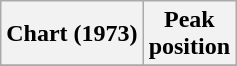<table class="wikitable sortable plainrowheaders">
<tr>
<th>Chart (1973)</th>
<th>Peak<br>position</th>
</tr>
<tr>
</tr>
</table>
